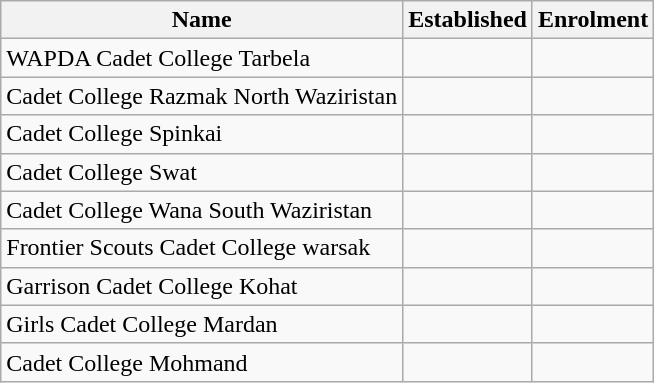<table class="wikitable sortable static-row-numbers static-row-header-hash">
<tr>
<th>Name</th>
<th>Established</th>
<th>Enrolment</th>
</tr>
<tr>
<td>WAPDA Cadet College Tarbela</td>
<td></td>
<td></td>
</tr>
<tr>
<td>Cadet College Razmak North Waziristan</td>
<td></td>
<td></td>
</tr>
<tr>
<td>Cadet College Spinkai</td>
<td></td>
<td></td>
</tr>
<tr>
<td>Cadet College Swat</td>
<td></td>
<td></td>
</tr>
<tr>
<td>Cadet College Wana South Waziristan</td>
<td></td>
<td></td>
</tr>
<tr>
<td>Frontier Scouts Cadet College warsak</td>
<td></td>
<td></td>
</tr>
<tr>
<td>Garrison Cadet College Kohat</td>
<td></td>
<td></td>
</tr>
<tr>
<td>Girls Cadet College Mardan</td>
<td></td>
<td></td>
</tr>
<tr>
<td>Cadet College Mohmand</td>
<td></td>
<td></td>
</tr>
</table>
